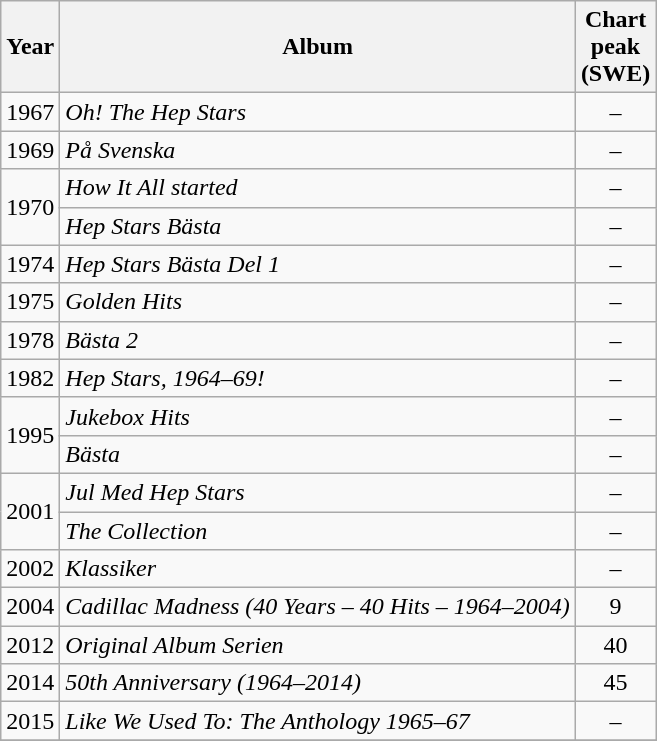<table class="wikitable">
<tr>
<th>Year</th>
<th>Album</th>
<th>Chart <br>peak<br>(SWE)<br></th>
</tr>
<tr>
<td>1967</td>
<td><em>Oh! The Hep Stars</em></td>
<td align="center">–</td>
</tr>
<tr>
<td>1969</td>
<td><em>På Svenska</em></td>
<td align="center">–</td>
</tr>
<tr>
<td rowspan="2">1970</td>
<td><em>How It All started</em></td>
<td align="center">–</td>
</tr>
<tr>
<td><em>Hep Stars Bästa</em></td>
<td align="center">–</td>
</tr>
<tr>
<td>1974</td>
<td><em>Hep Stars Bästa Del 1</em></td>
<td align="center">–</td>
</tr>
<tr>
<td>1975</td>
<td><em>Golden Hits</em></td>
<td align="center">–</td>
</tr>
<tr>
<td>1978</td>
<td><em>Bästa 2</em></td>
<td align="center">–</td>
</tr>
<tr>
<td>1982</td>
<td><em>Hep Stars, 1964–69!</em></td>
<td align="center">–</td>
</tr>
<tr>
<td rowspan="2">1995</td>
<td><em>Jukebox Hits</em></td>
<td align="center">–</td>
</tr>
<tr>
<td><em>Bästa</em></td>
<td align="center">–</td>
</tr>
<tr>
<td rowspan="2">2001</td>
<td><em>Jul Med Hep Stars</em></td>
<td align="center">–</td>
</tr>
<tr>
<td><em>The Collection</em></td>
<td align="center">–</td>
</tr>
<tr>
<td>2002</td>
<td><em>Klassiker</em></td>
<td align="center">–</td>
</tr>
<tr>
<td>2004</td>
<td><em>Cadillac Madness (40 Years – 40 Hits – 1964–2004)</em></td>
<td align="center">9</td>
</tr>
<tr>
<td>2012</td>
<td><em>Original Album Serien</em></td>
<td align="center">40</td>
</tr>
<tr>
<td>2014</td>
<td><em>50th Anniversary (1964–2014)</em></td>
<td align="center">45</td>
</tr>
<tr>
<td>2015</td>
<td><em>Like We Used To: The Anthology 1965–67</em></td>
<td align="center">–</td>
</tr>
<tr>
</tr>
</table>
